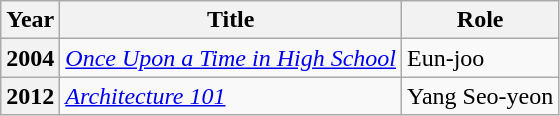<table class="wikitable plainrowheaders sortable">
<tr>
<th scope="col">Year</th>
<th scope="col">Title</th>
<th scope="col">Role</th>
</tr>
<tr>
<th scope="row">2004</th>
<td><em><a href='#'>Once Upon a Time in High School</a></em></td>
<td>Eun-joo</td>
</tr>
<tr>
<th scope="row">2012</th>
<td><em><a href='#'>Architecture 101</a></em></td>
<td>Yang Seo-yeon</td>
</tr>
</table>
